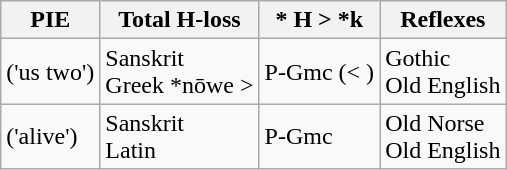<table class="wikitable">
<tr>
<th>PIE</th>
<th>Total H-loss</th>
<th>* H > *k</th>
<th>Reflexes</th>
</tr>
<tr>
<td><a href='#'></a> ('us two')</td>
<td>Sanskrit <br>Greek *nōwe >  </td>
<td>P-Gmc  (< )</td>
<td>Gothic <br>Old English </td>
</tr>
<tr>
<td><a href='#'></a> ('alive')</td>
<td>Sanskrit <br>Latin </td>
<td>P-Gmc </td>
<td>Old Norse <br>Old English </td>
</tr>
</table>
